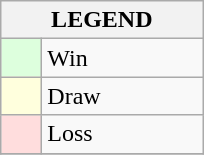<table class="wikitable">
<tr>
<th colspan="2">LEGEND</th>
</tr>
<tr>
<td style="background:#ddffdd;" width=20> </td>
<td width=100>Win</td>
</tr>
<tr>
<td style="background:#ffffdd"  width=20> </td>
<td width=100>Draw</td>
</tr>
<tr>
<td style="background:#ffdddd;" width=20> </td>
<td width=100>Loss</td>
</tr>
<tr>
</tr>
</table>
